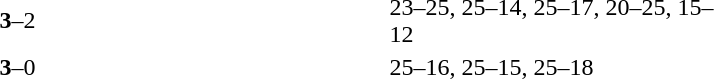<table>
<tr>
<th width=200></th>
<th width=80></th>
<th width=200></th>
<th width=220></th>
</tr>
<tr>
<td align=right><strong></strong></td>
<td align=center><strong>3</strong>–2</td>
<td></td>
<td>23–25, 25–14, 25–17, 20–25, 15–12</td>
</tr>
<tr>
<td align=right><strong></strong></td>
<td align=center><strong>3</strong>–0</td>
<td></td>
<td>25–16, 25–15, 25–18</td>
</tr>
</table>
